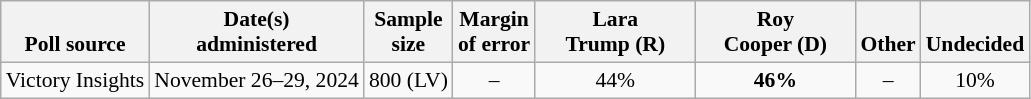<table class="wikitable" style="font-size:90%;text-align:center;">
<tr valign=bottom>
<th>Poll source</th>
<th>Date(s)<br>administered</th>
<th>Sample<br>size</th>
<th>Margin<br>of error</th>
<th style="width:100px;">Lara<br>Trump (R)</th>
<th style="width:100px;">Roy<br>Cooper (D)</th>
<th>Other</th>
<th>Undecided</th>
</tr>
<tr>
<td style="text-align:left;">Victory Insights</td>
<td>November 26–29, 2024</td>
<td>800 (LV)</td>
<td>–</td>
<td>44%</td>
<td><strong>46%</strong></td>
<td>–</td>
<td>10%</td>
</tr>
</table>
